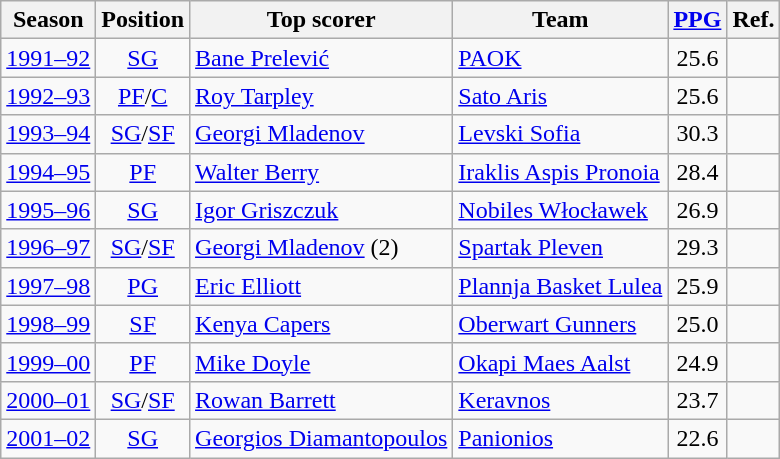<table class="wikitable sortable" style="text-align:center;">
<tr>
<th>Season</th>
<th>Position</th>
<th>Top scorer</th>
<th>Team</th>
<th><a href='#'>PPG</a></th>
<th>Ref.</th>
</tr>
<tr>
<td><a href='#'>1991–92</a></td>
<td><a href='#'>SG</a></td>
<td style="text-align:left;">  <a href='#'>Bane Prelević</a></td>
<td style="text-align:left;"> <a href='#'>PAOK</a></td>
<td>25.6</td>
<td></td>
</tr>
<tr>
<td><a href='#'>1992–93</a></td>
<td><a href='#'>PF</a>/<a href='#'>C</a></td>
<td style="text-align:left;"> <a href='#'>Roy Tarpley</a></td>
<td style="text-align:left;"> <a href='#'>Sato Aris</a></td>
<td>25.6</td>
<td></td>
</tr>
<tr>
<td><a href='#'>1993–94</a></td>
<td><a href='#'>SG</a>/<a href='#'>SF</a></td>
<td style="text-align:left;"> <a href='#'>Georgi Mladenov</a></td>
<td style="text-align:left;"> <a href='#'>Levski Sofia</a></td>
<td>30.3</td>
<td></td>
</tr>
<tr>
<td><a href='#'>1994–95</a></td>
<td><a href='#'>PF</a></td>
<td style="text-align:left;"> <a href='#'>Walter Berry</a></td>
<td style="text-align:left;"> <a href='#'>Iraklis Aspis Pronoia</a></td>
<td>28.4</td>
<td></td>
</tr>
<tr>
<td><a href='#'>1995–96</a></td>
<td><a href='#'>SG</a></td>
<td style="text-align:left;"> <a href='#'>Igor Griszczuk</a></td>
<td style="text-align:left;"> <a href='#'>Nobiles Włocławek</a></td>
<td>26.9</td>
<td></td>
</tr>
<tr>
<td><a href='#'>1996–97</a></td>
<td><a href='#'>SG</a>/<a href='#'>SF</a></td>
<td style="text-align:left;"> <a href='#'>Georgi Mladenov</a> (2)</td>
<td style="text-align:left;"> <a href='#'>Spartak Pleven</a></td>
<td>29.3</td>
<td></td>
</tr>
<tr>
<td><a href='#'>1997–98</a></td>
<td><a href='#'>PG</a></td>
<td style="text-align:left;">  <a href='#'>Eric Elliott</a></td>
<td style="text-align:left;"> <a href='#'>Plannja Basket Lulea</a></td>
<td>25.9</td>
<td></td>
</tr>
<tr>
<td><a href='#'>1998–99</a></td>
<td><a href='#'>SF</a></td>
<td style="text-align:left;"> <a href='#'>Kenya Capers</a></td>
<td style="text-align:left;"> <a href='#'>Oberwart Gunners</a></td>
<td>25.0</td>
<td></td>
</tr>
<tr>
<td><a href='#'>1999–00</a></td>
<td><a href='#'>PF</a></td>
<td style="text-align:left;">  <a href='#'>Mike Doyle</a></td>
<td style="text-align:left;"> <a href='#'>Okapi Maes Aalst</a></td>
<td>24.9</td>
<td></td>
</tr>
<tr>
<td><a href='#'>2000–01</a></td>
<td><a href='#'>SG</a>/<a href='#'>SF</a></td>
<td style="text-align:left;">  <a href='#'>Rowan Barrett</a></td>
<td style="text-align:left;"> <a href='#'>Keravnos</a></td>
<td>23.7</td>
<td></td>
</tr>
<tr>
<td><a href='#'>2001–02</a></td>
<td><a href='#'>SG</a></td>
<td style="text-align:left;"> <a href='#'>Georgios Diamantopoulos</a></td>
<td style="text-align:left;"> <a href='#'>Panionios</a></td>
<td>22.6</td>
<td></td>
</tr>
</table>
